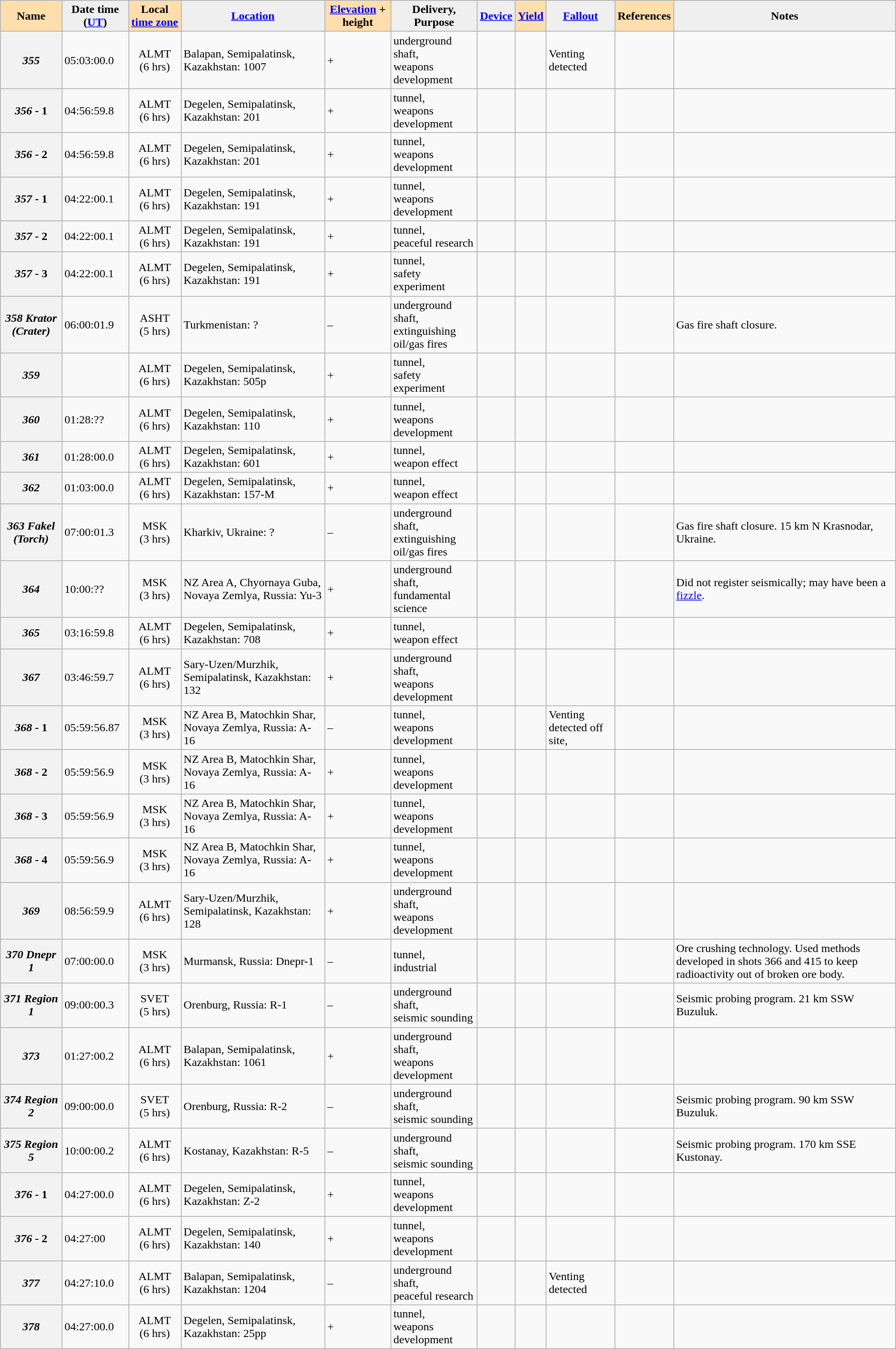<table class="wikitable sortable">
<tr>
<th style="background:#ffdead;">Name </th>
<th style="background:#efefef;">Date time (<a href='#'>UT</a>)</th>
<th style="background:#ffdead;">Local <a href='#'>time zone</a></th>
<th style="background:#efefef;"><a href='#'>Location</a></th>
<th style="background:#ffdead;"><a href='#'>Elevation</a> + height </th>
<th style="background:#efefef;">Delivery, <br>Purpose </th>
<th style="background:#efefef;"><a href='#'>Device</a></th>
<th style="background:#ffdead;"><a href='#'>Yield</a></th>
<th style="background:#efefef;" class="unsortable"><a href='#'>Fallout</a></th>
<th style="background:#ffdead;" class="unsortable">References</th>
<th style="background:#efefef;" class="unsortable">Notes</th>
</tr>
<tr>
<th><em>355</em></th>
<td> 05:03:00.0</td>
<td style="text-align:center;">ALMT (6 hrs)<br></td>
<td>Balapan, Semipalatinsk, Kazakhstan: 1007 </td>
<td> +</td>
<td>underground shaft,<br>weapons development</td>
<td></td>
<td style="text-align:center;"></td>
<td>Venting detected</td>
<td></td>
<td></td>
</tr>
<tr>
<th><em>356</em> - 1</th>
<td> 04:56:59.8</td>
<td style="text-align:center;">ALMT (6 hrs)<br></td>
<td>Degelen, Semipalatinsk, Kazakhstan: 201 </td>
<td> +</td>
<td>tunnel,<br>weapons development</td>
<td></td>
<td style="text-align:center;"></td>
<td></td>
<td></td>
<td></td>
</tr>
<tr>
<th><em>356</em> - 2</th>
<td> 04:56:59.8</td>
<td style="text-align:center;">ALMT (6 hrs)<br></td>
<td>Degelen, Semipalatinsk, Kazakhstan: 201 </td>
<td> +</td>
<td>tunnel,<br>weapons development</td>
<td></td>
<td style="text-align:center;"></td>
<td></td>
<td></td>
<td></td>
</tr>
<tr>
<th><em>357</em> - 1</th>
<td> 04:22:00.1</td>
<td style="text-align:center;">ALMT (6 hrs)<br></td>
<td>Degelen, Semipalatinsk, Kazakhstan: 191 </td>
<td> +</td>
<td>tunnel,<br>weapons development</td>
<td></td>
<td style="text-align:center;"></td>
<td></td>
<td></td>
<td></td>
</tr>
<tr>
<th><em>357</em> - 2</th>
<td> 04:22:00.1</td>
<td style="text-align:center;">ALMT (6 hrs)<br></td>
<td>Degelen, Semipalatinsk, Kazakhstan: 191 </td>
<td> +</td>
<td>tunnel,<br>peaceful research</td>
<td></td>
<td style="text-align:center;"></td>
<td></td>
<td></td>
<td></td>
</tr>
<tr>
<th><em>357</em> - 3</th>
<td> 04:22:00.1</td>
<td style="text-align:center;">ALMT (6 hrs)<br></td>
<td>Degelen, Semipalatinsk, Kazakhstan: 191 </td>
<td> +</td>
<td>tunnel,<br>safety experiment</td>
<td></td>
<td style="text-align:center;"></td>
<td></td>
<td></td>
<td></td>
</tr>
<tr>
<th><em>358 Krator (Crater)</em></th>
<td> 06:00:01.9</td>
<td style="text-align:center;">ASHT (5 hrs)<br></td>
<td>Turkmenistan: ? </td>
<td> – </td>
<td>underground shaft,<br>extinguishing oil/gas fires</td>
<td></td>
<td style="text-align:center;"></td>
<td></td>
<td></td>
<td>Gas fire shaft closure.</td>
</tr>
<tr>
<th><em>359</em></th>
<td></td>
<td style="text-align:center;">ALMT (6 hrs)<br></td>
<td>Degelen, Semipalatinsk, Kazakhstan: 505p </td>
<td> +</td>
<td>tunnel,<br>safety experiment</td>
<td></td>
<td style="text-align:center;"></td>
<td></td>
<td></td>
<td></td>
</tr>
<tr>
<th><em>360</em></th>
<td> 01:28:??</td>
<td style="text-align:center;">ALMT (6 hrs)<br></td>
<td>Degelen, Semipalatinsk, Kazakhstan: 110 </td>
<td> +</td>
<td>tunnel,<br>weapons development</td>
<td></td>
<td style="text-align:center;"></td>
<td></td>
<td></td>
<td></td>
</tr>
<tr>
<th><em>361</em></th>
<td> 01:28:00.0</td>
<td style="text-align:center;">ALMT (6 hrs)<br></td>
<td>Degelen, Semipalatinsk, Kazakhstan: 601 </td>
<td> +</td>
<td>tunnel,<br>weapon effect</td>
<td></td>
<td style="text-align:center;"></td>
<td></td>
<td></td>
<td></td>
</tr>
<tr>
<th><em>362</em></th>
<td> 01:03:00.0</td>
<td style="text-align:center;">ALMT (6 hrs)<br></td>
<td>Degelen, Semipalatinsk, Kazakhstan: 157-M </td>
<td> +</td>
<td>tunnel,<br>weapon effect</td>
<td></td>
<td style="text-align:center;"></td>
<td></td>
<td></td>
<td></td>
</tr>
<tr>
<th><em>363 Fakel (Torch)</em></th>
<td> 07:00:01.3</td>
<td style="text-align:center;">MSK (3 hrs)<br></td>
<td>Kharkiv, Ukraine: ? </td>
<td> – </td>
<td>underground shaft,<br>extinguishing oil/gas fires</td>
<td></td>
<td style="text-align:center;"></td>
<td></td>
<td></td>
<td>Gas fire shaft closure. 15 km N Krasnodar, Ukraine.</td>
</tr>
<tr>
<th><em>364</em></th>
<td> 10:00:??</td>
<td style="text-align:center;">MSK (3 hrs)<br></td>
<td>NZ Area A, Chyornaya Guba, Novaya Zemlya, Russia: Yu-3 </td>
<td> +</td>
<td>underground shaft,<br>fundamental science</td>
<td></td>
<td style="text-align:center;"></td>
<td></td>
<td></td>
<td>Did not register seismically; may have been a <a href='#'>fizzle</a>.</td>
</tr>
<tr>
<th><em>365</em></th>
<td> 03:16:59.8</td>
<td style="text-align:center;">ALMT (6 hrs)<br></td>
<td>Degelen, Semipalatinsk, Kazakhstan: 708 </td>
<td> +</td>
<td>tunnel,<br>weapon effect</td>
<td></td>
<td style="text-align:center;"></td>
<td></td>
<td></td>
<td></td>
</tr>
<tr>
<th><em>367</em></th>
<td> 03:46:59.7</td>
<td style="text-align:center;">ALMT (6 hrs)<br></td>
<td>Sary-Uzen/Murzhik, Semipalatinsk, Kazakhstan: 132 </td>
<td> +</td>
<td>underground shaft,<br>weapons development</td>
<td></td>
<td style="text-align:center;"></td>
<td></td>
<td></td>
<td></td>
</tr>
<tr>
<th><em>368</em> - 1</th>
<td> 05:59:56.87</td>
<td style="text-align:center;">MSK (3 hrs)<br></td>
<td>NZ Area B, Matochkin Shar, Novaya Zemlya, Russia: A-16 </td>
<td> – </td>
<td>tunnel,<br>weapons development</td>
<td></td>
<td style="text-align:center;"></td>
<td>Venting detected off site, </td>
<td></td>
<td></td>
</tr>
<tr>
<th><em>368</em> - 2</th>
<td> 05:59:56.9</td>
<td style="text-align:center;">MSK (3 hrs)<br></td>
<td>NZ Area B, Matochkin Shar, Novaya Zemlya, Russia: A-16 </td>
<td> +</td>
<td>tunnel,<br>weapons development</td>
<td></td>
<td style="text-align:center;"></td>
<td></td>
<td></td>
<td></td>
</tr>
<tr>
<th><em>368</em> - 3</th>
<td> 05:59:56.9</td>
<td style="text-align:center;">MSK (3 hrs)<br></td>
<td>NZ Area B, Matochkin Shar, Novaya Zemlya, Russia: A-16 </td>
<td> +</td>
<td>tunnel,<br>weapons development</td>
<td></td>
<td style="text-align:center;"></td>
<td></td>
<td></td>
<td></td>
</tr>
<tr>
<th><em>368</em> - 4</th>
<td> 05:59:56.9</td>
<td style="text-align:center;">MSK (3 hrs)<br></td>
<td>NZ Area B, Matochkin Shar, Novaya Zemlya, Russia: A-16 </td>
<td> +</td>
<td>tunnel,<br>weapons development</td>
<td></td>
<td style="text-align:center;"></td>
<td></td>
<td></td>
<td></td>
</tr>
<tr>
<th><em>369</em></th>
<td> 08:56:59.9</td>
<td style="text-align:center;">ALMT (6 hrs)<br></td>
<td>Sary-Uzen/Murzhik, Semipalatinsk, Kazakhstan: 128 </td>
<td> +</td>
<td>underground shaft,<br>weapons development</td>
<td></td>
<td style="text-align:center;"></td>
<td></td>
<td></td>
<td></td>
</tr>
<tr>
<th><em>370 Dnepr 1</em></th>
<td> 07:00:00.0</td>
<td style="text-align:center;">MSK (3 hrs)<br></td>
<td>Murmansk, Russia: Dnepr-1 </td>
<td> – </td>
<td>tunnel,<br>industrial</td>
<td></td>
<td style="text-align:center;"></td>
<td></td>
<td></td>
<td>Ore crushing technology.  Used methods developed in shots 366 and 415 to keep radioactivity out of broken ore body.</td>
</tr>
<tr>
<th><em>371 Region 1</em></th>
<td> 09:00:00.3</td>
<td style="text-align:center;">SVET (5 hrs)<br></td>
<td>Orenburg, Russia: R-1 </td>
<td> – </td>
<td>underground shaft,<br>seismic sounding</td>
<td></td>
<td style="text-align:center;"></td>
<td></td>
<td></td>
<td>Seismic probing program. 21 km SSW Buzuluk.</td>
</tr>
<tr>
<th><em>373</em></th>
<td> 01:27:00.2</td>
<td style="text-align:center;">ALMT (6 hrs)<br></td>
<td>Balapan, Semipalatinsk, Kazakhstan: 1061 </td>
<td> +</td>
<td>underground shaft,<br>weapons development</td>
<td></td>
<td style="text-align:center;"></td>
<td></td>
<td></td>
<td></td>
</tr>
<tr>
<th><em>374 Region 2</em></th>
<td> 09:00:00.0</td>
<td style="text-align:center;">SVET (5 hrs)<br></td>
<td>Orenburg, Russia: R-2 </td>
<td> – </td>
<td>underground shaft,<br>seismic sounding</td>
<td></td>
<td style="text-align:center;"></td>
<td></td>
<td></td>
<td>Seismic probing program. 90 km SSW Buzuluk.</td>
</tr>
<tr>
<th><em>375 Region 5</em></th>
<td> 10:00:00.2</td>
<td style="text-align:center;">ALMT (6 hrs)<br></td>
<td>Kostanay, Kazakhstan: R-5 </td>
<td> – </td>
<td>underground shaft,<br>seismic sounding</td>
<td></td>
<td style="text-align:center;"></td>
<td></td>
<td></td>
<td>Seismic probing program. 170 km SSE Kustonay.</td>
</tr>
<tr>
<th><em>376</em> - 1</th>
<td> 04:27:00.0</td>
<td style="text-align:center;">ALMT (6 hrs)<br></td>
<td>Degelen, Semipalatinsk, Kazakhstan: Z-2 </td>
<td> +</td>
<td>tunnel,<br>weapons development</td>
<td></td>
<td style="text-align:center;"></td>
<td></td>
<td></td>
<td></td>
</tr>
<tr>
<th><em>376</em> - 2</th>
<td> 04:27:00</td>
<td style="text-align:center;">ALMT (6 hrs)<br></td>
<td>Degelen, Semipalatinsk, Kazakhstan: 140 </td>
<td> +</td>
<td>tunnel,<br>weapons development</td>
<td></td>
<td style="text-align:center;"></td>
<td></td>
<td></td>
<td></td>
</tr>
<tr>
<th><em>377</em></th>
<td> 04:27:10.0</td>
<td style="text-align:center;">ALMT (6 hrs)<br></td>
<td>Balapan, Semipalatinsk, Kazakhstan: 1204 </td>
<td> – </td>
<td>underground shaft,<br>peaceful research</td>
<td></td>
<td style="text-align:center;"></td>
<td>Venting detected</td>
<td></td>
<td></td>
</tr>
<tr>
<th><em>378</em></th>
<td> 04:27:00.0</td>
<td style="text-align:center;">ALMT (6 hrs)<br></td>
<td>Degelen, Semipalatinsk, Kazakhstan: 25pp </td>
<td> +</td>
<td>tunnel,<br>weapons development</td>
<td></td>
<td style="text-align:center;"></td>
<td></td>
<td></td>
<td></td>
</tr>
</table>
